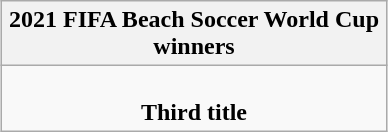<table class="wikitable" style="margin:1em auto; text-align:center">
<tr>
<th width=250><strong>2021 FIFA Beach Soccer World Cup<br>winners</strong></th>
</tr>
<tr>
<td><strong></strong><br><strong>Third title</strong><br></td>
</tr>
</table>
